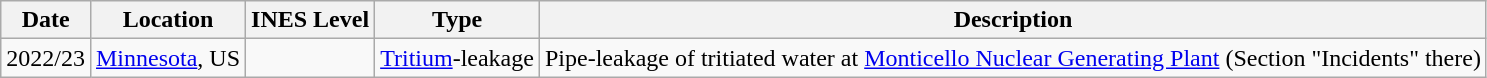<table class="wikitable toptextcells">
<tr>
<th>Date</th>
<th>Location</th>
<th>INES Level</th>
<th>Type</th>
<th>Description</th>
</tr>
<tr>
<td>2022/23</td>
<td><a href='#'>Minnesota</a>, US</td>
<td></td>
<td><a href='#'>Tritium</a>-leakage</td>
<td>Pipe-leakage of tritiated water at <a href='#'>Monticello Nuclear Generating Plant</a> (Section "Incidents" there)</td>
</tr>
</table>
